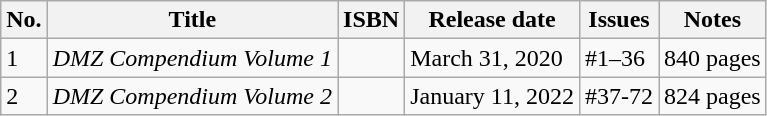<table class="wikitable">
<tr>
<th>No.</th>
<th>Title</th>
<th>ISBN</th>
<th>Release date</th>
<th>Issues</th>
<th>Notes</th>
</tr>
<tr>
<td>1</td>
<td><em>DMZ Compendium Volume 1</em></td>
<td></td>
<td>March 31, 2020</td>
<td>#1–36</td>
<td>840 pages</td>
</tr>
<tr>
<td>2</td>
<td><em>DMZ Compendium Volume 2</em></td>
<td></td>
<td>January 11, 2022</td>
<td>#37-72</td>
<td>824 pages</td>
</tr>
</table>
